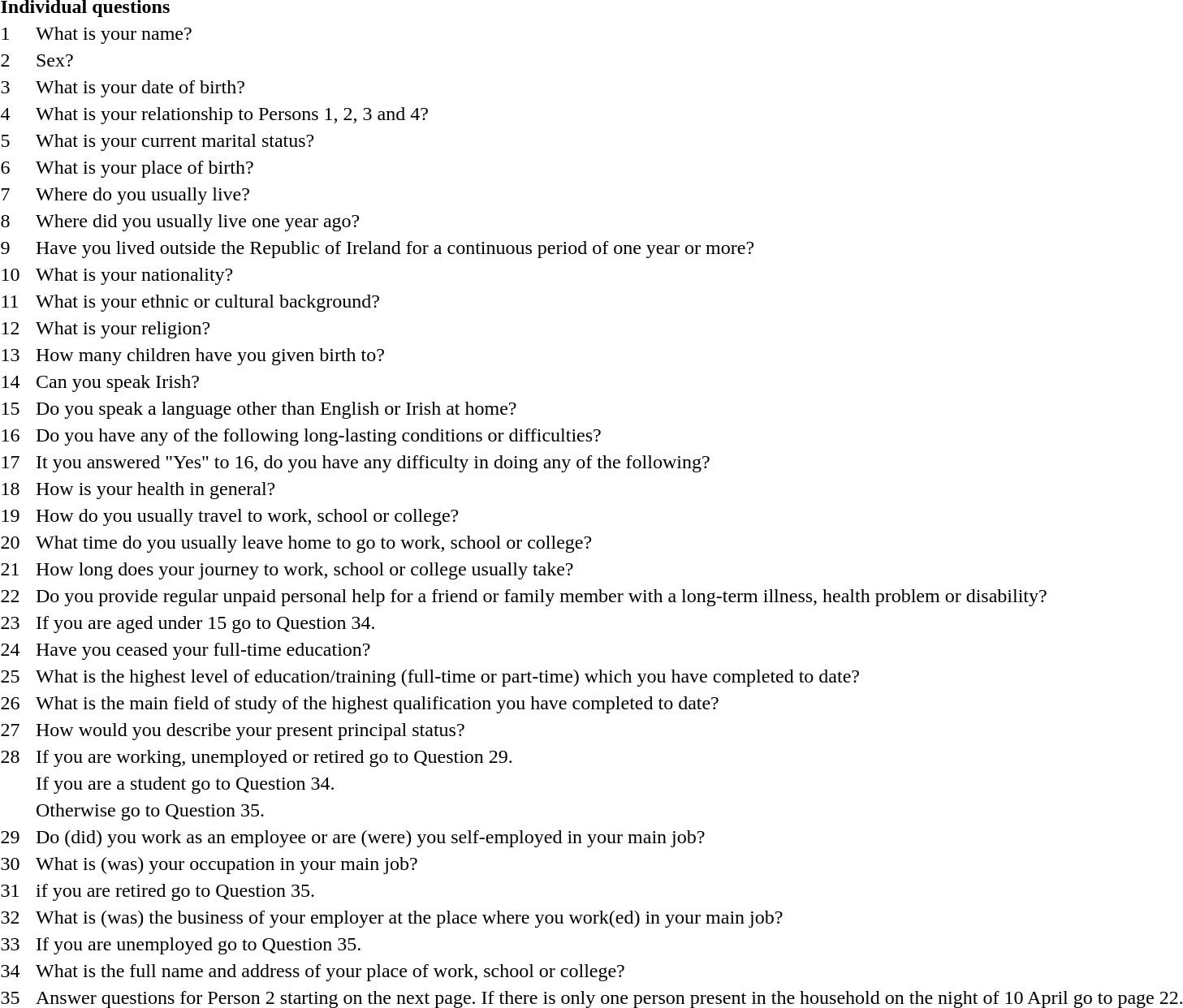<table>
<tr>
<td colspan="2"><strong>Individual questions</strong></td>
</tr>
<tr>
<td width="25">1</td>
<td>What is your name?</td>
</tr>
<tr>
<td>2</td>
<td>Sex?</td>
</tr>
<tr>
<td>3</td>
<td>What is your date of birth?</td>
</tr>
<tr>
<td>4</td>
<td>What is your relationship to Persons 1, 2, 3 and 4?</td>
</tr>
<tr>
<td>5</td>
<td>What is your current marital status?</td>
</tr>
<tr>
<td>6</td>
<td>What is your place of birth?</td>
</tr>
<tr>
<td>7</td>
<td>Where do you usually live?</td>
</tr>
<tr>
<td>8</td>
<td>Where did you usually live one year ago?</td>
</tr>
<tr>
<td>9</td>
<td>Have you lived outside the Republic of Ireland for a continuous period of one year or more?</td>
</tr>
<tr>
<td>10</td>
<td>What is your nationality?</td>
</tr>
<tr>
<td>11</td>
<td>What is your ethnic or cultural background?</td>
</tr>
<tr>
<td>12</td>
<td>What is your religion?</td>
</tr>
<tr>
<td>13</td>
<td>How many children have you given birth to?</td>
</tr>
<tr>
<td>14</td>
<td>Can you speak Irish?</td>
</tr>
<tr>
<td>15</td>
<td>Do you speak a language other than English or Irish at home?</td>
</tr>
<tr>
<td>16</td>
<td>Do you have any of the following long-lasting conditions or difficulties?</td>
</tr>
<tr>
<td>17</td>
<td>It you answered "Yes" to 16, do you have any difficulty in doing any of the following?</td>
</tr>
<tr>
<td>18</td>
<td>How is your health in general?</td>
</tr>
<tr>
<td>19</td>
<td>How do you usually travel to work, school or college?</td>
</tr>
<tr>
<td>20</td>
<td>What time do you usually leave home to go to work, school or college?</td>
</tr>
<tr>
<td>21</td>
<td>How long does your journey to work, school or college usually take?</td>
</tr>
<tr>
<td>22</td>
<td>Do you provide regular unpaid personal help for a friend or family member with a long-term illness, health problem or disability?</td>
</tr>
<tr>
<td>23</td>
<td>If you are aged under 15 go to Question 34.</td>
</tr>
<tr>
<td>24</td>
<td>Have you ceased your full-time education?</td>
</tr>
<tr>
<td>25</td>
<td>What is the highest level of education/training (full-time or part-time) which you have completed to date?</td>
</tr>
<tr>
<td>26</td>
<td>What is the main field of study of the highest qualification you have completed to date?</td>
</tr>
<tr>
<td>27</td>
<td>How would you describe your present principal status?</td>
</tr>
<tr>
<td>28</td>
<td>If you are working, unemployed or retired go to Question 29.</td>
</tr>
<tr>
<td></td>
<td>If you are a student go to Question 34.</td>
</tr>
<tr>
<td></td>
<td>Otherwise go to Question 35.</td>
</tr>
<tr>
<td>29</td>
<td>Do (did) you work as an employee or are (were) you self-employed in your main job?</td>
</tr>
<tr>
<td>30</td>
<td>What is (was) your occupation in your main job?</td>
</tr>
<tr>
<td>31</td>
<td>if you are retired go to Question 35.</td>
</tr>
<tr>
<td>32</td>
<td>What is (was) the business of your employer at the place where you work(ed) in your main job?</td>
</tr>
<tr>
<td>33</td>
<td>If you are unemployed go to Question 35.</td>
</tr>
<tr>
<td>34</td>
<td>What is the full name and address of your place of work, school or college?</td>
</tr>
<tr>
<td>35</td>
<td>Answer questions for Person 2 starting on the next page. If there is only one person present in the household on the night of 10 April go to page 22.</td>
</tr>
</table>
